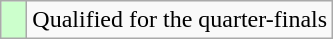<table class="wikitable">
<tr>
<td width=10px bgcolor="#ccffcc"></td>
<td>Qualified for the quarter-finals</td>
</tr>
</table>
